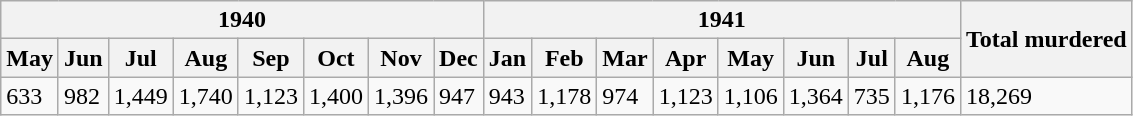<table class="wikitable">
<tr>
<th colspan="8" align="center">1940</th>
<th colspan="8" align="center">1941</th>
<th rowspan="2">Total murdered</th>
</tr>
<tr>
<th>May</th>
<th>Jun</th>
<th>Jul</th>
<th>Aug</th>
<th>Sep</th>
<th>Oct</th>
<th>Nov</th>
<th>Dec</th>
<th>Jan</th>
<th>Feb</th>
<th>Mar</th>
<th>Apr</th>
<th>May</th>
<th>Jun</th>
<th>Jul</th>
<th>Aug</th>
</tr>
<tr>
<td>633</td>
<td>982</td>
<td>1,449</td>
<td>1,740</td>
<td>1,123</td>
<td>1,400</td>
<td>1,396</td>
<td>947</td>
<td>943</td>
<td>1,178</td>
<td>974</td>
<td>1,123</td>
<td>1,106</td>
<td>1,364</td>
<td>735</td>
<td>1,176</td>
<td>18,269</td>
</tr>
</table>
